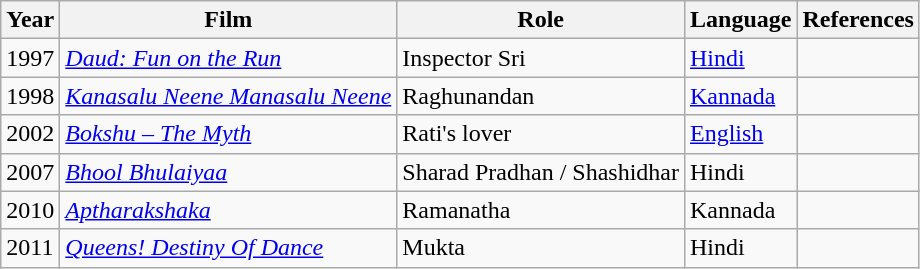<table class="wikitable sortable">
<tr>
<th>Year</th>
<th>Film</th>
<th>Role</th>
<th>Language</th>
<th>References</th>
</tr>
<tr>
<td>1997</td>
<td><em><a href='#'>Daud: Fun on the Run</a></em></td>
<td>Inspector Sri</td>
<td><a href='#'>Hindi</a></td>
<td></td>
</tr>
<tr>
<td>1998</td>
<td><em><a href='#'>Kanasalu Neene Manasalu Neene</a></em></td>
<td>Raghunandan</td>
<td><a href='#'>Kannada</a></td>
<td></td>
</tr>
<tr>
<td>2002</td>
<td><em><a href='#'>Bokshu – The Myth</a></em></td>
<td>Rati's lover</td>
<td><a href='#'>English</a></td>
<td></td>
</tr>
<tr>
<td>2007</td>
<td><em><a href='#'>Bhool Bhulaiyaa</a></em></td>
<td>Sharad Pradhan / Shashidhar</td>
<td>Hindi</td>
<td></td>
</tr>
<tr>
<td>2010</td>
<td><em><a href='#'>Aptharakshaka</a></em></td>
<td>Ramanatha</td>
<td>Kannada</td>
<td></td>
</tr>
<tr>
<td>2011</td>
<td><em><a href='#'>Queens! Destiny Of Dance</a></em></td>
<td>Mukta</td>
<td>Hindi</td>
<td></td>
</tr>
</table>
